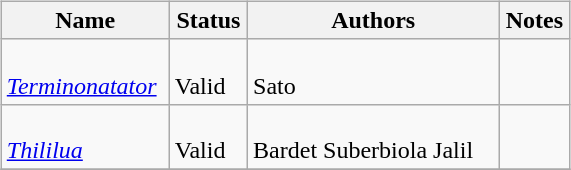<table border="0" style="background:transparent;" style="width: 100%;">
<tr>
<th width="90%"></th>
<th width="5%"></th>
<th width="5%"></th>
</tr>
<tr>
<td style="border:0px" valign="top"><br><table class="wikitable sortable" align="center" width="100%">
<tr>
<th>Name</th>
<th>Status</th>
<th colspan="2">Authors</th>
<th>Notes</th>
</tr>
<tr>
<td><br><em><a href='#'>Terminonatator</a></em></td>
<td><br>Valid</td>
<td style="border-right:0px" valign="top"><br>Sato</td>
<td style="border-left:0px" valign="top"></td>
<td></td>
</tr>
<tr>
<td><br><em><a href='#'>Thililua</a></em></td>
<td><br>Valid</td>
<td style="border-right:0px" valign="top"><br>Bardet
Suberbiola
Jalil</td>
<td style="border-left:0px" valign="top"></td>
<td></td>
</tr>
<tr>
</tr>
</table>
</td>
<td style="border:0px" valign="top"></td>
<td style="border:0px" valign="top"></td>
</tr>
<tr>
</tr>
</table>
